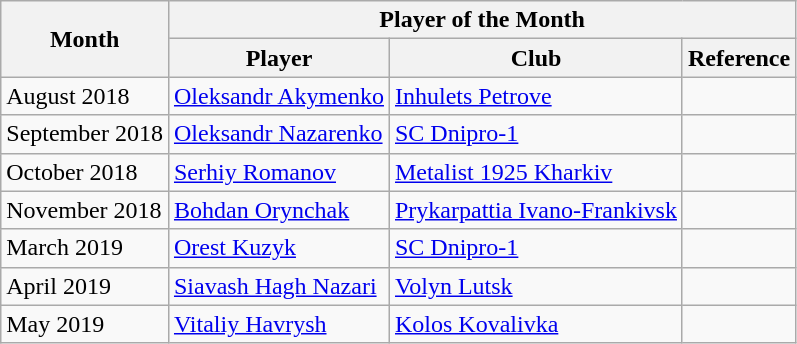<table class="wikitable">
<tr>
<th rowspan="2">Month</th>
<th colspan="3">Player of the Month</th>
</tr>
<tr>
<th>Player</th>
<th>Club</th>
<th>Reference</th>
</tr>
<tr>
<td>August 2018</td>
<td> <a href='#'>Oleksandr Akymenko</a></td>
<td><a href='#'>Inhulets Petrove</a></td>
<td align=center></td>
</tr>
<tr>
<td>September 2018</td>
<td> <a href='#'>Oleksandr Nazarenko</a></td>
<td><a href='#'>SC Dnipro-1</a></td>
<td align=center></td>
</tr>
<tr>
<td>October 2018</td>
<td> <a href='#'>Serhiy Romanov</a></td>
<td><a href='#'>Metalist 1925 Kharkiv</a></td>
<td align=center></td>
</tr>
<tr>
<td>November 2018</td>
<td> <a href='#'>Bohdan Orynchak</a></td>
<td><a href='#'>Prykarpattia Ivano-Frankivsk</a></td>
<td align=center></td>
</tr>
<tr>
<td>March 2019</td>
<td> <a href='#'>Orest Kuzyk</a></td>
<td><a href='#'>SC Dnipro-1</a></td>
<td align=center></td>
</tr>
<tr>
<td>April 2019</td>
<td> <a href='#'>Siavash Hagh Nazari</a></td>
<td><a href='#'>Volyn Lutsk</a></td>
<td align=center></td>
</tr>
<tr>
<td>May 2019</td>
<td> <a href='#'>Vitaliy Havrysh</a></td>
<td><a href='#'>Kolos Kovalivka</a></td>
<td align=center></td>
</tr>
</table>
